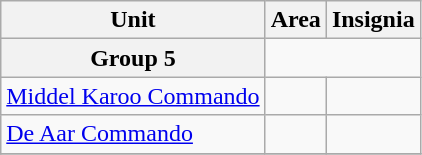<table class="wikitable">
<tr>
<th>Unit</th>
<th>Area</th>
<th>Insignia</th>
</tr>
<tr>
<th>Group 5</th>
</tr>
<tr>
<td><a href='#'>Middel Karoo Commando</a></td>
<td></td>
<td></td>
</tr>
<tr>
<td><a href='#'>De Aar Commando</a></td>
<td></td>
<td></td>
</tr>
<tr>
</tr>
</table>
